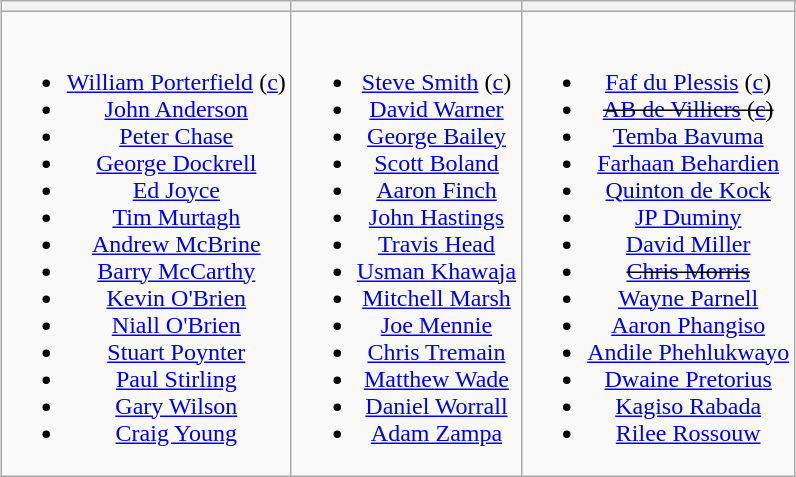<table class="wikitable" style="text-align:center; margin:0 auto">
<tr>
<th !style="width:50%"></th>
<th !style="width:50%"></th>
<th !style="width:50%"></th>
</tr>
<tr style="vertical-align:top">
<td><br><ul><li><a href='#'>William Porterfield</a> (<a href='#'>c</a>)</li><li><a href='#'>John Anderson</a></li><li><a href='#'>Peter Chase</a></li><li><a href='#'>George Dockrell</a></li><li><a href='#'>Ed Joyce</a></li><li><a href='#'>Tim Murtagh</a></li><li><a href='#'>Andrew McBrine</a></li><li><a href='#'>Barry McCarthy</a></li><li><a href='#'>Kevin O'Brien</a></li><li><a href='#'>Niall O'Brien</a></li><li><a href='#'>Stuart Poynter</a></li><li><a href='#'>Paul Stirling</a></li><li><a href='#'>Gary Wilson</a></li><li><a href='#'>Craig Young</a></li></ul></td>
<td><br><ul><li><a href='#'>Steve Smith</a> (<a href='#'>c</a>)</li><li><a href='#'>David Warner</a></li><li><a href='#'>George Bailey</a></li><li><a href='#'>Scott Boland</a></li><li><a href='#'>Aaron Finch</a></li><li><a href='#'>John Hastings</a></li><li><a href='#'>Travis Head</a></li><li><a href='#'>Usman Khawaja</a></li><li><a href='#'>Mitchell Marsh</a></li><li><a href='#'>Joe Mennie</a></li><li><a href='#'>Chris Tremain</a></li><li><a href='#'>Matthew Wade</a></li><li><a href='#'>Daniel Worrall</a></li><li><a href='#'>Adam Zampa</a></li></ul></td>
<td><br><ul><li><a href='#'>Faf du Plessis</a> (<a href='#'>c</a>)</li><li><s><a href='#'>AB de Villiers</a> (<a href='#'>c</a>)</s></li><li><a href='#'>Temba Bavuma</a></li><li><a href='#'>Farhaan Behardien</a></li><li><a href='#'>Quinton de Kock</a></li><li><a href='#'>JP Duminy</a></li><li><a href='#'>David Miller</a></li><li><s><a href='#'>Chris Morris</a></s></li><li><a href='#'>Wayne Parnell</a></li><li><a href='#'>Aaron Phangiso</a></li><li><a href='#'>Andile Phehlukwayo</a></li><li><a href='#'>Dwaine Pretorius</a></li><li><a href='#'>Kagiso Rabada</a></li><li><a href='#'>Rilee Rossouw</a></li></ul></td>
</tr>
</table>
